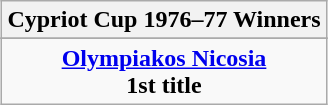<table class="wikitable" style="text-align:center;margin: 0 auto;">
<tr>
<th>Cypriot Cup 1976–77 Winners</th>
</tr>
<tr>
</tr>
<tr>
<td><strong><a href='#'>Olympiakos Nicosia</a></strong><br><strong>1st title</strong></td>
</tr>
</table>
